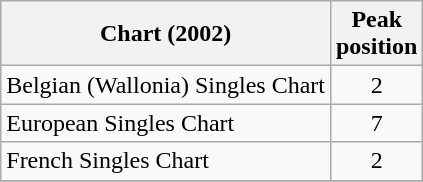<table class="wikitable sortable">
<tr>
<th>Chart (2002)</th>
<th>Peak<br>position</th>
</tr>
<tr>
<td>Belgian (Wallonia) Singles Chart</td>
<td align="center">2</td>
</tr>
<tr>
<td>European Singles Chart</td>
<td align="center">7</td>
</tr>
<tr>
<td>French Singles Chart</td>
<td align="center">2</td>
</tr>
<tr>
</tr>
</table>
